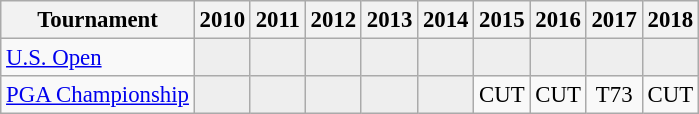<table class="wikitable" style="font-size:95%;text-align:center;">
<tr>
<th>Tournament</th>
<th>2010</th>
<th>2011</th>
<th>2012</th>
<th>2013</th>
<th>2014</th>
<th>2015</th>
<th>2016</th>
<th>2017</th>
<th>2018</th>
</tr>
<tr>
<td align=left><a href='#'>U.S. Open</a></td>
<td style="background:#eeeeee;"></td>
<td style="background:#eeeeee;"></td>
<td style="background:#eeeeee;"></td>
<td style="background:#eeeeee;"></td>
<td style="background:#eeeeee;"></td>
<td style="background:#eeeeee;"></td>
<td style="background:#eeeeee;"></td>
<td style="background:#eeeeee;"></td>
<td style="background:#eeeeee;"></td>
</tr>
<tr>
<td align=left><a href='#'>PGA Championship</a></td>
<td style="background:#eeeeee;"></td>
<td style="background:#eeeeee;"></td>
<td style="background:#eeeeee;"></td>
<td style="background:#eeeeee;"></td>
<td style="background:#eeeeee;"></td>
<td>CUT</td>
<td>CUT</td>
<td>T73</td>
<td>CUT</td>
</tr>
</table>
